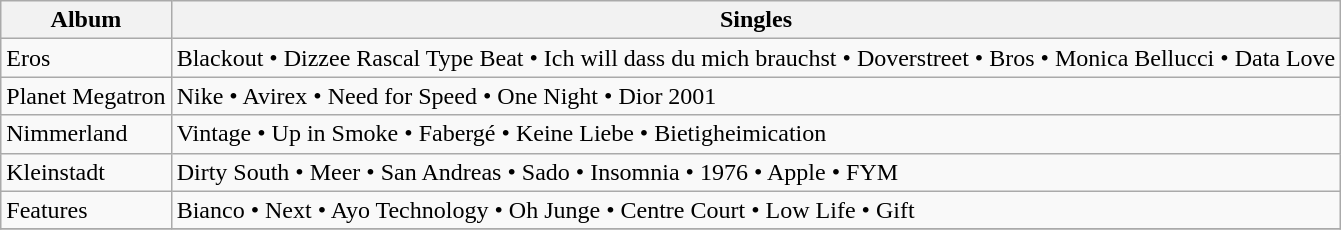<table class="wikitable">
<tr>
<th>Album</th>
<th>Singles</th>
</tr>
<tr>
<td>Eros</td>
<td>Blackout • Dizzee Rascal Type Beat • Ich will dass du mich brauchst • Doverstreet • Bros • Monica Bellucci • Data Love</td>
</tr>
<tr>
<td>Planet Megatron</td>
<td>Nike • Avirex • Need for Speed • One Night • Dior 2001</td>
</tr>
<tr>
<td>Nimmerland</td>
<td>Vintage • Up in Smoke • Fabergé • Keine Liebe • Bietigheimication</td>
</tr>
<tr>
<td>Kleinstadt</td>
<td>Dirty South • Meer • San Andreas • Sado • Insomnia • 1976 • Apple • FYM</td>
</tr>
<tr>
<td>Features</td>
<td>Bianco • Next • Ayo Technology • Oh Junge • Centre Court • Low Life • Gift</td>
</tr>
<tr>
</tr>
</table>
